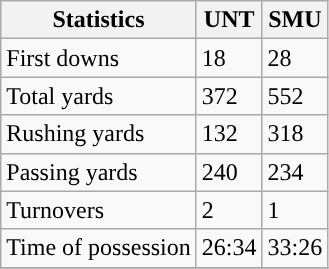<table class="wikitable" style="float: left;">
<tr>
<th>Statistics</th>
<th>UNT</th>
<th>SMU</th>
</tr>
<tr>
<td>First downs</td>
<td>18</td>
<td>28</td>
</tr>
<tr>
<td>Total yards</td>
<td>372</td>
<td>552</td>
</tr>
<tr>
<td>Rushing yards</td>
<td>132</td>
<td>318</td>
</tr>
<tr>
<td>Passing yards</td>
<td>240</td>
<td>234</td>
</tr>
<tr>
<td>Turnovers</td>
<td>2</td>
<td>1</td>
</tr>
<tr>
<td>Time of possession</td>
<td>26:34</td>
<td>33:26</td>
</tr>
<tr>
</tr>
</table>
